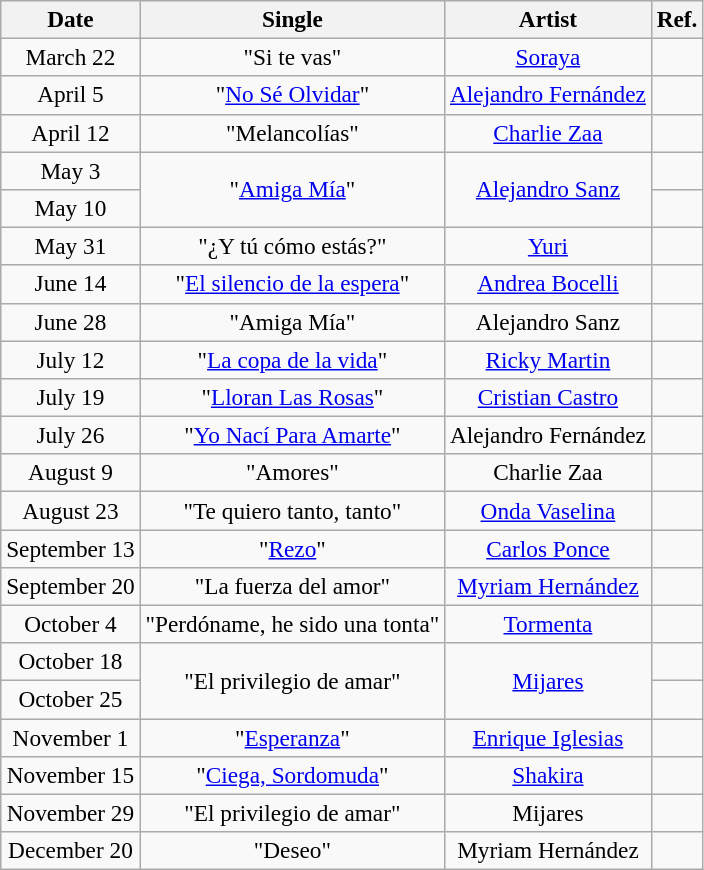<table class="wikitable" style="font-size:97%; text-align:center;">
<tr>
<th>Date</th>
<th>Single</th>
<th>Artist</th>
<th>Ref.</th>
</tr>
<tr>
<td>March 22</td>
<td>"Si te vas"</td>
<td><a href='#'>Soraya</a></td>
<td></td>
</tr>
<tr>
<td>April 5</td>
<td>"<a href='#'>No Sé Olvidar</a>"</td>
<td><a href='#'>Alejandro Fernández</a></td>
<td></td>
</tr>
<tr>
<td>April 12</td>
<td>"Melancolías"</td>
<td><a href='#'>Charlie Zaa</a></td>
<td></td>
</tr>
<tr>
<td>May 3</td>
<td rowspan="2">"<a href='#'>Amiga Mía</a>"</td>
<td rowspan="2"><a href='#'>Alejandro Sanz</a></td>
<td></td>
</tr>
<tr>
<td>May 10</td>
<td></td>
</tr>
<tr>
<td>May 31</td>
<td>"¿Y tú cómo estás?"</td>
<td><a href='#'>Yuri</a></td>
<td></td>
</tr>
<tr>
<td>June 14</td>
<td>"<a href='#'>El silencio de la espera</a>"</td>
<td><a href='#'>Andrea Bocelli</a></td>
<td></td>
</tr>
<tr>
<td>June 28</td>
<td>"Amiga Mía"</td>
<td>Alejandro Sanz</td>
<td></td>
</tr>
<tr>
<td>July 12</td>
<td>"<a href='#'>La copa de la vida</a>"</td>
<td><a href='#'>Ricky Martin</a></td>
<td></td>
</tr>
<tr>
<td>July 19</td>
<td>"<a href='#'>Lloran Las Rosas</a>"</td>
<td><a href='#'>Cristian Castro</a></td>
<td></td>
</tr>
<tr>
<td>July 26</td>
<td>"<a href='#'>Yo Nací Para Amarte</a>"</td>
<td>Alejandro Fernández</td>
<td></td>
</tr>
<tr>
<td>August 9</td>
<td>"Amores"</td>
<td>Charlie Zaa</td>
<td></td>
</tr>
<tr>
<td>August 23</td>
<td>"Te quiero tanto, tanto"</td>
<td><a href='#'>Onda Vaselina</a></td>
<td></td>
</tr>
<tr>
<td>September 13</td>
<td>"<a href='#'>Rezo</a>"</td>
<td><a href='#'>Carlos Ponce</a></td>
<td></td>
</tr>
<tr>
<td>September 20</td>
<td>"La fuerza del amor"</td>
<td><a href='#'>Myriam Hernández</a></td>
<td></td>
</tr>
<tr>
<td>October 4</td>
<td>"Perdóname, he sido una tonta"</td>
<td><a href='#'>Tormenta</a></td>
<td></td>
</tr>
<tr>
<td>October 18</td>
<td rowspan="2">"El privilegio de amar"</td>
<td rowspan="2"><a href='#'>Mijares</a></td>
<td></td>
</tr>
<tr>
<td>October 25</td>
<td></td>
</tr>
<tr>
<td>November 1</td>
<td>"<a href='#'>Esperanza</a>"</td>
<td><a href='#'>Enrique Iglesias</a></td>
<td></td>
</tr>
<tr>
<td>November 15</td>
<td>"<a href='#'>Ciega, Sordomuda</a>"</td>
<td><a href='#'>Shakira</a></td>
<td></td>
</tr>
<tr>
<td>November 29</td>
<td>"El privilegio de amar"</td>
<td>Mijares</td>
<td></td>
</tr>
<tr>
<td>December 20</td>
<td>"Deseo"</td>
<td>Myriam Hernández</td>
<td></td>
</tr>
</table>
